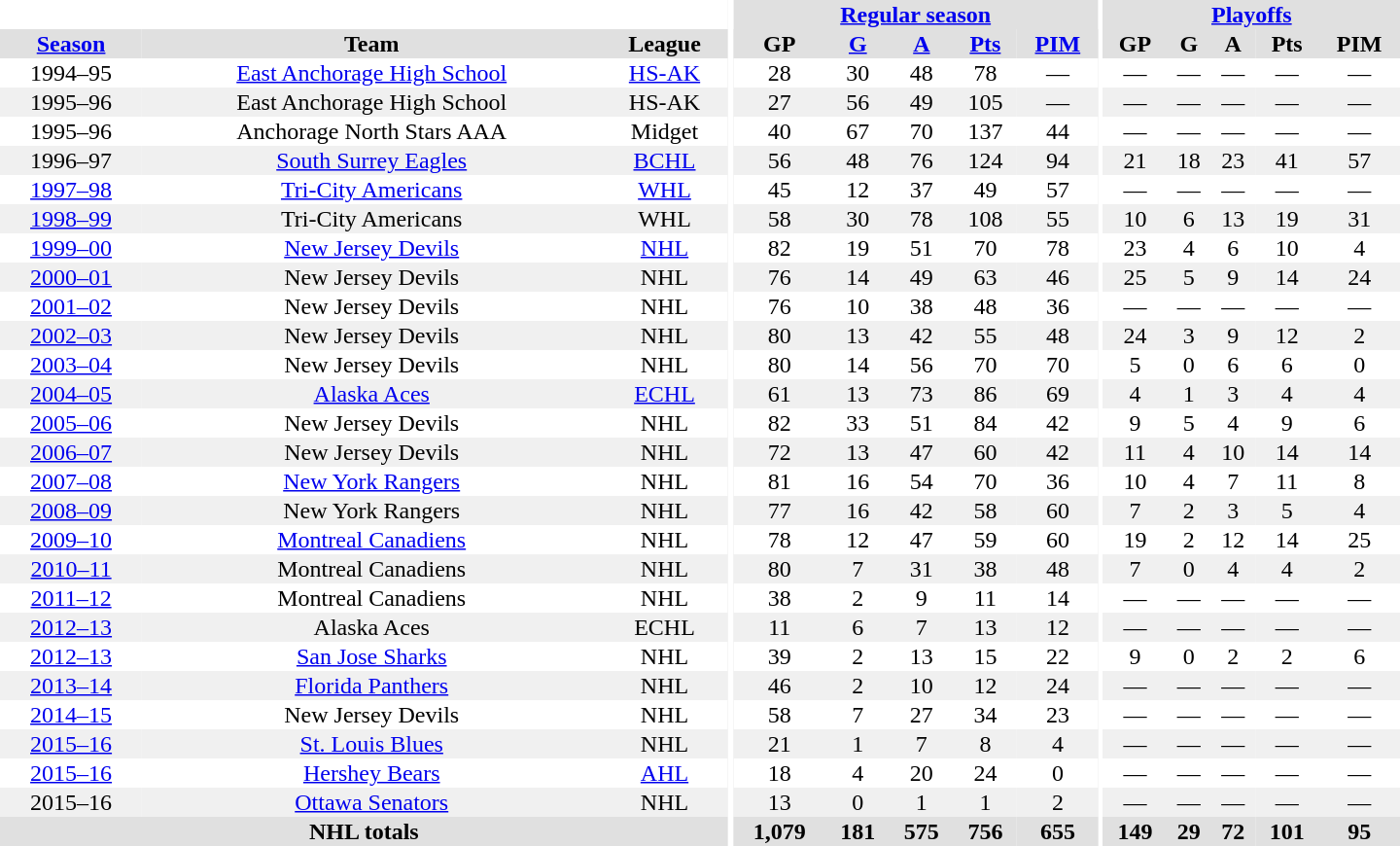<table border="0" cellpadding="1" cellspacing="0" style="text-align:center; width:60em">
<tr bgcolor="#e0e0e0">
<th colspan="3" bgcolor="#ffffff"></th>
<th rowspan="100" bgcolor="#ffffff"></th>
<th colspan="5"><a href='#'>Regular season</a></th>
<th rowspan="100" bgcolor="#ffffff"></th>
<th colspan="5"><a href='#'>Playoffs</a></th>
</tr>
<tr bgcolor="#e0e0e0">
<th><a href='#'>Season</a></th>
<th>Team</th>
<th>League</th>
<th>GP</th>
<th><a href='#'>G</a></th>
<th><a href='#'>A</a></th>
<th><a href='#'>Pts</a></th>
<th><a href='#'>PIM</a></th>
<th>GP</th>
<th>G</th>
<th>A</th>
<th>Pts</th>
<th>PIM</th>
</tr>
<tr>
<td>1994–95</td>
<td><a href='#'>East Anchorage High School</a></td>
<td><a href='#'>HS-AK</a></td>
<td>28</td>
<td>30</td>
<td>48</td>
<td>78</td>
<td>—</td>
<td>—</td>
<td>—</td>
<td>—</td>
<td>—</td>
<td>—</td>
</tr>
<tr bgcolor="#f0f0f0">
<td>1995–96</td>
<td>East Anchorage High School</td>
<td>HS-AK</td>
<td>27</td>
<td>56</td>
<td>49</td>
<td>105</td>
<td>—</td>
<td>—</td>
<td>—</td>
<td>—</td>
<td>—</td>
<td>—</td>
</tr>
<tr>
<td>1995–96</td>
<td>Anchorage North Stars AAA</td>
<td>Midget</td>
<td>40</td>
<td>67</td>
<td>70</td>
<td>137</td>
<td>44</td>
<td>—</td>
<td>—</td>
<td>—</td>
<td>—</td>
<td>—</td>
</tr>
<tr bgcolor="#f0f0f0">
<td>1996–97</td>
<td><a href='#'>South Surrey Eagles</a></td>
<td><a href='#'>BCHL</a></td>
<td>56</td>
<td>48</td>
<td>76</td>
<td>124</td>
<td>94</td>
<td>21</td>
<td>18</td>
<td>23</td>
<td>41</td>
<td>57</td>
</tr>
<tr>
<td><a href='#'>1997–98</a></td>
<td><a href='#'>Tri-City Americans</a></td>
<td><a href='#'>WHL</a></td>
<td>45</td>
<td>12</td>
<td>37</td>
<td>49</td>
<td>57</td>
<td>—</td>
<td>—</td>
<td>—</td>
<td>—</td>
<td>—</td>
</tr>
<tr bgcolor="#f0f0f0">
<td><a href='#'>1998–99</a></td>
<td>Tri-City Americans</td>
<td>WHL</td>
<td>58</td>
<td>30</td>
<td>78</td>
<td>108</td>
<td>55</td>
<td>10</td>
<td>6</td>
<td>13</td>
<td>19</td>
<td>31</td>
</tr>
<tr>
<td><a href='#'>1999–00</a></td>
<td><a href='#'>New Jersey Devils</a></td>
<td><a href='#'>NHL</a></td>
<td>82</td>
<td>19</td>
<td>51</td>
<td>70</td>
<td>78</td>
<td>23</td>
<td>4</td>
<td>6</td>
<td>10</td>
<td>4</td>
</tr>
<tr bgcolor="#f0f0f0">
<td><a href='#'>2000–01</a></td>
<td>New Jersey Devils</td>
<td>NHL</td>
<td>76</td>
<td>14</td>
<td>49</td>
<td>63</td>
<td>46</td>
<td>25</td>
<td>5</td>
<td>9</td>
<td>14</td>
<td>24</td>
</tr>
<tr>
<td><a href='#'>2001–02</a></td>
<td>New Jersey Devils</td>
<td>NHL</td>
<td>76</td>
<td>10</td>
<td>38</td>
<td>48</td>
<td>36</td>
<td>—</td>
<td>—</td>
<td>—</td>
<td>—</td>
<td>—</td>
</tr>
<tr bgcolor="#f0f0f0">
<td><a href='#'>2002–03</a></td>
<td>New Jersey Devils</td>
<td>NHL</td>
<td>80</td>
<td>13</td>
<td>42</td>
<td>55</td>
<td>48</td>
<td>24</td>
<td>3</td>
<td>9</td>
<td>12</td>
<td>2</td>
</tr>
<tr>
<td><a href='#'>2003–04</a></td>
<td>New Jersey Devils</td>
<td>NHL</td>
<td>80</td>
<td>14</td>
<td>56</td>
<td>70</td>
<td>70</td>
<td>5</td>
<td>0</td>
<td>6</td>
<td>6</td>
<td>0</td>
</tr>
<tr bgcolor="#f0f0f0">
<td><a href='#'>2004–05</a></td>
<td><a href='#'>Alaska Aces</a></td>
<td><a href='#'>ECHL</a></td>
<td>61</td>
<td>13</td>
<td>73</td>
<td>86</td>
<td>69</td>
<td>4</td>
<td>1</td>
<td>3</td>
<td>4</td>
<td>4</td>
</tr>
<tr>
<td><a href='#'>2005–06</a></td>
<td>New Jersey Devils</td>
<td>NHL</td>
<td>82</td>
<td>33</td>
<td>51</td>
<td>84</td>
<td>42</td>
<td>9</td>
<td>5</td>
<td>4</td>
<td>9</td>
<td>6</td>
</tr>
<tr bgcolor="#f0f0f0">
<td><a href='#'>2006–07</a></td>
<td>New Jersey Devils</td>
<td>NHL</td>
<td>72</td>
<td>13</td>
<td>47</td>
<td>60</td>
<td>42</td>
<td>11</td>
<td>4</td>
<td>10</td>
<td>14</td>
<td>14</td>
</tr>
<tr>
<td><a href='#'>2007–08</a></td>
<td><a href='#'>New York Rangers</a></td>
<td>NHL</td>
<td>81</td>
<td>16</td>
<td>54</td>
<td>70</td>
<td>36</td>
<td>10</td>
<td>4</td>
<td>7</td>
<td>11</td>
<td>8</td>
</tr>
<tr bgcolor="#f0f0f0">
<td><a href='#'>2008–09</a></td>
<td>New York Rangers</td>
<td>NHL</td>
<td>77</td>
<td>16</td>
<td>42</td>
<td>58</td>
<td>60</td>
<td>7</td>
<td>2</td>
<td>3</td>
<td>5</td>
<td>4</td>
</tr>
<tr>
<td><a href='#'>2009–10</a></td>
<td><a href='#'>Montreal Canadiens</a></td>
<td>NHL</td>
<td>78</td>
<td>12</td>
<td>47</td>
<td>59</td>
<td>60</td>
<td>19</td>
<td>2</td>
<td>12</td>
<td>14</td>
<td>25</td>
</tr>
<tr bgcolor="#f0f0f0">
<td><a href='#'>2010–11</a></td>
<td>Montreal Canadiens</td>
<td>NHL</td>
<td>80</td>
<td>7</td>
<td>31</td>
<td>38</td>
<td>48</td>
<td>7</td>
<td>0</td>
<td>4</td>
<td>4</td>
<td>2</td>
</tr>
<tr>
<td><a href='#'>2011–12</a></td>
<td>Montreal Canadiens</td>
<td>NHL</td>
<td>38</td>
<td>2</td>
<td>9</td>
<td>11</td>
<td>14</td>
<td>—</td>
<td>—</td>
<td>—</td>
<td>—</td>
<td>—</td>
</tr>
<tr bgcolor="#f0f0f0">
<td><a href='#'>2012–13</a></td>
<td>Alaska Aces</td>
<td>ECHL</td>
<td>11</td>
<td>6</td>
<td>7</td>
<td>13</td>
<td>12</td>
<td>—</td>
<td>—</td>
<td>—</td>
<td>—</td>
<td>—</td>
</tr>
<tr>
<td><a href='#'>2012–13</a></td>
<td><a href='#'>San Jose Sharks</a></td>
<td>NHL</td>
<td>39</td>
<td>2</td>
<td>13</td>
<td>15</td>
<td>22</td>
<td>9</td>
<td>0</td>
<td>2</td>
<td>2</td>
<td>6</td>
</tr>
<tr bgcolor="#f0f0f0">
<td><a href='#'>2013–14</a></td>
<td><a href='#'>Florida Panthers</a></td>
<td>NHL</td>
<td>46</td>
<td>2</td>
<td>10</td>
<td>12</td>
<td>24</td>
<td>—</td>
<td>—</td>
<td>—</td>
<td>—</td>
<td>—</td>
</tr>
<tr>
<td><a href='#'>2014–15</a></td>
<td>New Jersey Devils</td>
<td>NHL</td>
<td>58</td>
<td>7</td>
<td>27</td>
<td>34</td>
<td>23</td>
<td>—</td>
<td>—</td>
<td>—</td>
<td>—</td>
<td>—</td>
</tr>
<tr bgcolor="#f0f0f0">
<td><a href='#'>2015–16</a></td>
<td><a href='#'>St. Louis Blues</a></td>
<td>NHL</td>
<td>21</td>
<td>1</td>
<td>7</td>
<td>8</td>
<td>4</td>
<td>—</td>
<td>—</td>
<td>—</td>
<td>—</td>
<td>—</td>
</tr>
<tr>
<td><a href='#'>2015–16</a></td>
<td><a href='#'>Hershey Bears</a></td>
<td><a href='#'>AHL</a></td>
<td>18</td>
<td>4</td>
<td>20</td>
<td>24</td>
<td>0</td>
<td>—</td>
<td>—</td>
<td>—</td>
<td>—</td>
<td>—</td>
</tr>
<tr bgcolor="#f0f0f0">
<td>2015–16</td>
<td><a href='#'>Ottawa Senators</a></td>
<td>NHL</td>
<td>13</td>
<td>0</td>
<td>1</td>
<td>1</td>
<td>2</td>
<td>—</td>
<td>—</td>
<td>—</td>
<td>—</td>
<td>—</td>
</tr>
<tr bgcolor="#e0e0e0">
<th colspan="3">NHL totals</th>
<th>1,079</th>
<th>181</th>
<th>575</th>
<th>756</th>
<th>655</th>
<th>149</th>
<th>29</th>
<th>72</th>
<th>101</th>
<th>95</th>
</tr>
</table>
